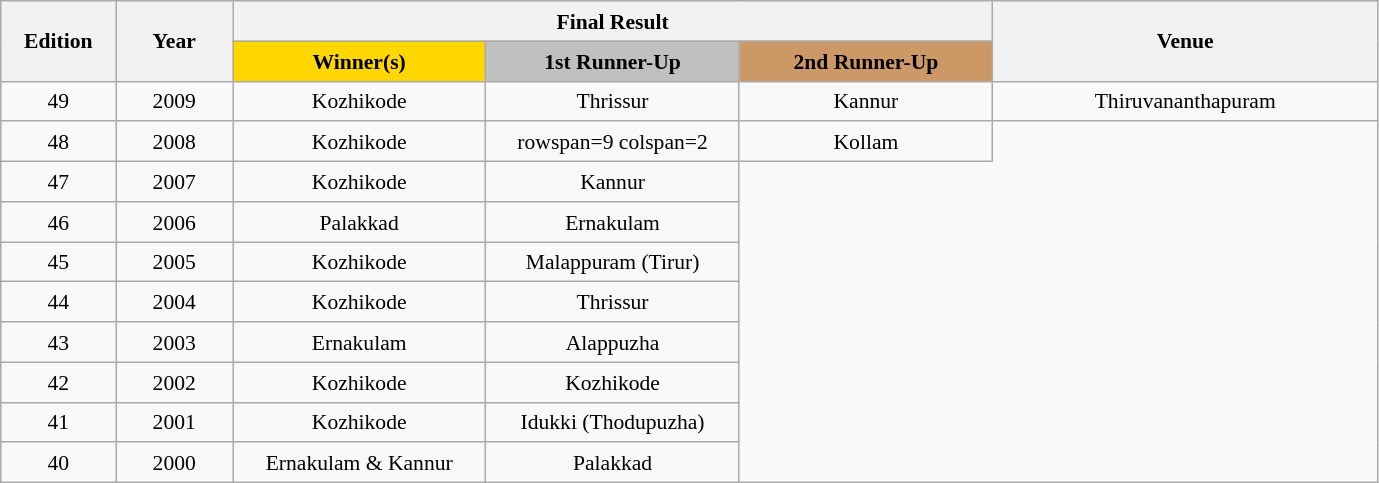<table class="wikitable" style="text-align:center; line-height:20px; font-size:90%;">
<tr>
<th rowspan="2" width=70px>Edition</th>
<th rowspan="2" width=71px>Year</th>
<th colspan="3" width=500px>Final Result</th>
<th rowspan="2" width=250px>Venue</th>
</tr>
<tr>
<th width=99px style="background:gold;">Winner(s)</th>
<th width=99px style="background:silver;">1st Runner-Up</th>
<th width=99px style="background:#c96;">2nd Runner-Up</th>
</tr>
<tr>
<td>49</td>
<td>2009</td>
<td>Kozhikode</td>
<td>Thrissur</td>
<td>Kannur</td>
<td>Thiruvananthapuram</td>
</tr>
<tr>
<td>48</td>
<td>2008</td>
<td>Kozhikode</td>
<td>rowspan=9 colspan=2 </td>
<td>Kollam</td>
</tr>
<tr>
<td>47</td>
<td>2007</td>
<td>Kozhikode</td>
<td>Kannur</td>
</tr>
<tr>
<td>46</td>
<td>2006</td>
<td>Palakkad</td>
<td>Ernakulam</td>
</tr>
<tr>
<td>45</td>
<td>2005</td>
<td>Kozhikode</td>
<td>Malappuram (Tirur)</td>
</tr>
<tr>
<td>44</td>
<td>2004</td>
<td>Kozhikode</td>
<td>Thrissur</td>
</tr>
<tr>
<td>43</td>
<td>2003</td>
<td>Ernakulam</td>
<td>Alappuzha</td>
</tr>
<tr>
<td>42</td>
<td>2002</td>
<td>Kozhikode</td>
<td>Kozhikode</td>
</tr>
<tr>
<td>41</td>
<td>2001</td>
<td>Kozhikode</td>
<td>Idukki (Thodupuzha)</td>
</tr>
<tr>
<td>40</td>
<td>2000</td>
<td>Ernakulam & Kannur</td>
<td>Palakkad</td>
</tr>
</table>
